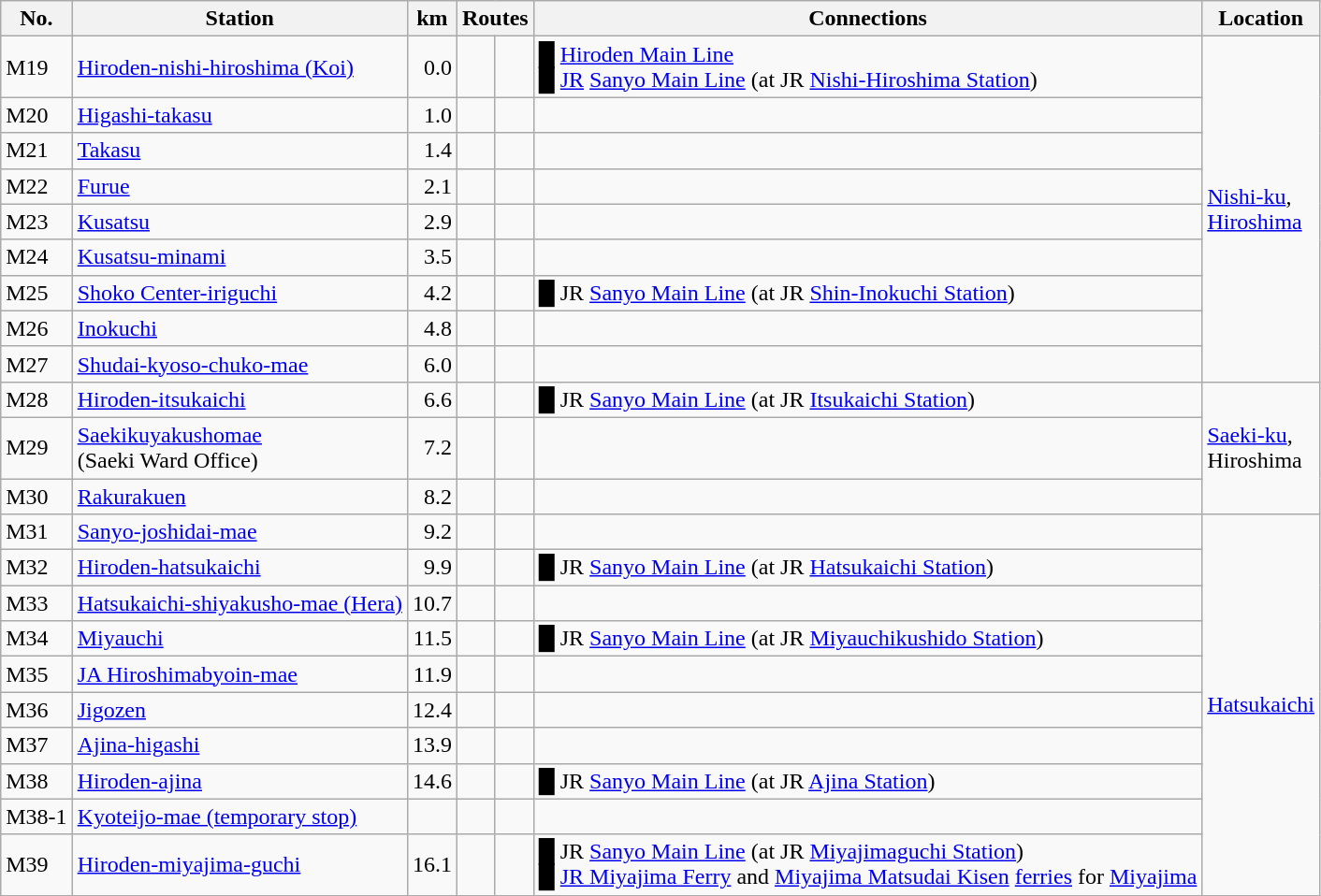<table class="wikitable">
<tr>
<th scope="col">No.</th>
<th scope="col">Station</th>
<th>km</th>
<th scope="col" colspan="2">Routes</th>
<th scope="col">Connections</th>
<th colspan=2>Location</th>
</tr>
<tr>
<td>M19</td>
<td><a href='#'>Hiroden-nishi-hiroshima (Koi)</a></td>
<td align=right>0.0</td>
<td></td>
<td></td>
<td><span>█</span> <a href='#'>Hiroden Main Line</a><br><span>█</span> <a href='#'>JR</a> <a href='#'>Sanyo Main Line</a> (at JR <a href='#'>Nishi-Hiroshima Station</a>)</td>
<td align=left rowspan=9><a href='#'>Nishi-ku</a>,<br><a href='#'>Hiroshima</a></td>
</tr>
<tr>
<td>M20</td>
<td><a href='#'>Higashi-takasu</a></td>
<td align=right>1.0</td>
<td></td>
<td></td>
<td></td>
</tr>
<tr>
<td>M21</td>
<td><a href='#'>Takasu</a></td>
<td align=right>1.4</td>
<td></td>
<td></td>
<td></td>
</tr>
<tr>
<td>M22</td>
<td><a href='#'>Furue</a></td>
<td align=right>2.1</td>
<td></td>
<td></td>
<td></td>
</tr>
<tr>
<td>M23</td>
<td><a href='#'>Kusatsu</a></td>
<td align=right>2.9</td>
<td></td>
<td></td>
<td></td>
</tr>
<tr>
<td>M24</td>
<td><a href='#'>Kusatsu-minami</a></td>
<td align=right>3.5</td>
<td></td>
<td></td>
<td></td>
</tr>
<tr>
<td>M25</td>
<td><a href='#'>Shoko Center-iriguchi</a></td>
<td align=right>4.2</td>
<td></td>
<td></td>
<td><span>█</span> JR <a href='#'>Sanyo Main Line</a> (at JR <a href='#'>Shin-Inokuchi Station</a>)</td>
</tr>
<tr>
<td>M26</td>
<td><a href='#'>Inokuchi</a></td>
<td align=right>4.8</td>
<td></td>
<td></td>
<td></td>
</tr>
<tr>
<td>M27</td>
<td><a href='#'>Shudai-kyoso-chuko-mae</a></td>
<td align=right>6.0</td>
<td></td>
<td></td>
<td></td>
</tr>
<tr>
<td>M28</td>
<td><a href='#'>Hiroden-itsukaichi</a></td>
<td align=right>6.6</td>
<td></td>
<td></td>
<td><span>█</span> JR <a href='#'>Sanyo Main Line</a> (at JR <a href='#'>Itsukaichi Station</a>)</td>
<td rowspan=3><a href='#'>Saeki-ku</a>,<br>Hiroshima</td>
</tr>
<tr>
<td>M29</td>
<td><a href='#'>Saekikuyakushomae</a><br>(Saeki Ward Office)</td>
<td align=right>7.2</td>
<td></td>
<td></td>
<td></td>
</tr>
<tr>
<td>M30</td>
<td><a href='#'>Rakurakuen</a></td>
<td align=right>8.2</td>
<td></td>
<td></td>
<td></td>
</tr>
<tr>
<td>M31</td>
<td><a href='#'>Sanyo-joshidai-mae</a></td>
<td align=right>9.2</td>
<td></td>
<td></td>
<td></td>
<td rowspan=10><a href='#'>Hatsukaichi</a></td>
</tr>
<tr>
<td>M32</td>
<td><a href='#'>Hiroden-hatsukaichi</a></td>
<td align=right>9.9</td>
<td></td>
<td></td>
<td><span>█</span> JR <a href='#'>Sanyo Main Line</a> (at JR <a href='#'>Hatsukaichi Station</a>)</td>
</tr>
<tr>
<td>M33</td>
<td><a href='#'>Hatsukaichi-shiyakusho-mae (Hera)</a></td>
<td align=right>10.7</td>
<td></td>
<td></td>
<td></td>
</tr>
<tr>
<td>M34</td>
<td><a href='#'>Miyauchi</a></td>
<td align=right>11.5</td>
<td></td>
<td></td>
<td><span>█</span> JR <a href='#'>Sanyo Main Line</a> (at JR <a href='#'>Miyauchikushido Station</a>)</td>
</tr>
<tr>
<td>M35</td>
<td><a href='#'>JA Hiroshimabyoin-mae</a></td>
<td align=right>11.9</td>
<td></td>
<td></td>
<td></td>
</tr>
<tr>
<td>M36</td>
<td><a href='#'>Jigozen</a></td>
<td align=right>12.4</td>
<td></td>
<td></td>
<td></td>
</tr>
<tr>
<td>M37</td>
<td><a href='#'>Ajina-higashi</a></td>
<td align=right>13.9</td>
<td></td>
<td></td>
<td></td>
</tr>
<tr>
<td>M38</td>
<td><a href='#'>Hiroden-ajina</a></td>
<td align=right>14.6</td>
<td></td>
<td></td>
<td><span>█</span> JR <a href='#'>Sanyo Main Line</a> (at JR <a href='#'>Ajina Station</a>)</td>
</tr>
<tr>
<td>M38-1</td>
<td><a href='#'>Kyoteijo-mae (temporary stop)</a></td>
<td></td>
<td></td>
<td></td>
<td></td>
</tr>
<tr>
<td>M39</td>
<td><a href='#'>Hiroden-miyajima-guchi</a></td>
<td align=right>16.1</td>
<td></td>
<td></td>
<td><span>█</span> JR <a href='#'>Sanyo Main Line</a> (at JR <a href='#'>Miyajimaguchi Station</a>)<br><span>█</span> <a href='#'>JR Miyajima Ferry</a> and <a href='#'>Miyajima Matsudai Kisen</a> <a href='#'>ferries</a> for <a href='#'>Miyajima</a></td>
</tr>
</table>
